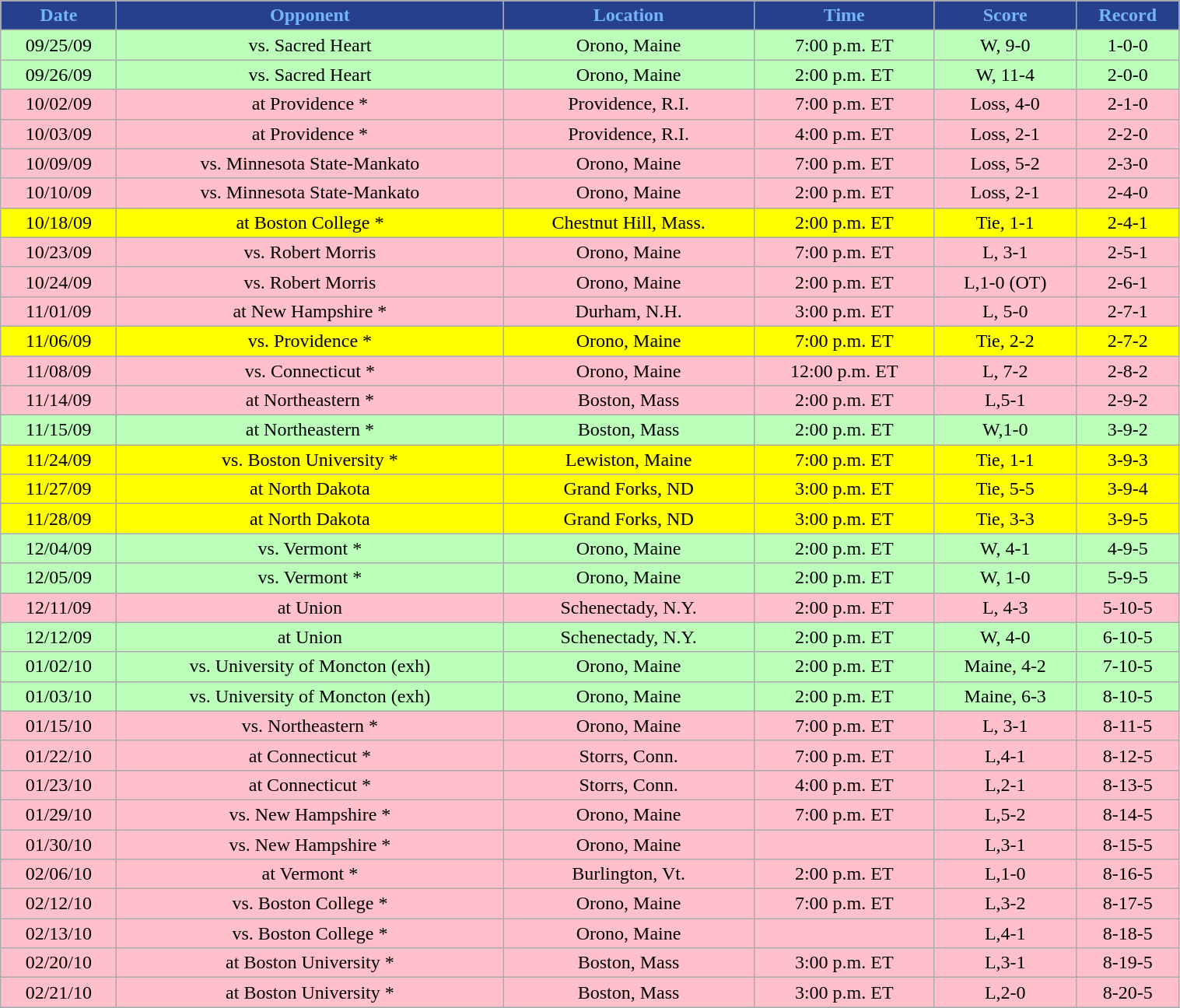<table class="wikitable" width="80%">
<tr align="center"  style="background:#27408B;color:#74B4FA;">
<td><strong>Date</strong></td>
<td><strong>Opponent</strong></td>
<td><strong>Location</strong></td>
<td><strong>Time</strong></td>
<td><strong>Score</strong></td>
<td><strong>Record</strong></td>
</tr>
<tr align="center" bgcolor="bbffbb">
<td>09/25/09</td>
<td>vs. Sacred Heart</td>
<td>Orono, Maine</td>
<td>7:00 p.m. ET</td>
<td>W, 9-0</td>
<td>1-0-0</td>
</tr>
<tr align="center" bgcolor="bbffbb">
<td>09/26/09</td>
<td>vs. Sacred Heart</td>
<td>Orono, Maine</td>
<td>2:00 p.m. ET</td>
<td>W, 11-4</td>
<td>2-0-0</td>
</tr>
<tr align="center" bgcolor="pink">
<td>10/02/09</td>
<td>at Providence *</td>
<td>Providence, R.I.</td>
<td>7:00 p.m. ET</td>
<td>Loss, 4-0</td>
<td>2-1-0</td>
</tr>
<tr align="center" bgcolor="pink">
<td>10/03/09</td>
<td>at Providence *</td>
<td>Providence, R.I.</td>
<td>4:00 p.m. ET</td>
<td>Loss, 2-1</td>
<td>2-2-0</td>
</tr>
<tr align="center" bgcolor="pink">
<td>10/09/09</td>
<td>vs. Minnesota State-Mankato</td>
<td>Orono, Maine</td>
<td>7:00 p.m. ET</td>
<td>Loss, 5-2</td>
<td>2-3-0</td>
</tr>
<tr align="center" bgcolor="pink">
<td>10/10/09</td>
<td>vs. Minnesota State-Mankato</td>
<td>Orono, Maine</td>
<td>2:00 p.m. ET</td>
<td>Loss, 2-1</td>
<td>2-4-0</td>
</tr>
<tr align="center" bgcolor="yellow">
<td>10/18/09</td>
<td>at Boston College *</td>
<td>Chestnut Hill, Mass.</td>
<td>2:00 p.m. ET</td>
<td>Tie, 1-1</td>
<td>2-4-1</td>
</tr>
<tr align="center" bgcolor="pink">
<td>10/23/09</td>
<td>vs. Robert Morris</td>
<td>Orono, Maine</td>
<td>7:00 p.m. ET</td>
<td>L, 3-1</td>
<td>2-5-1</td>
</tr>
<tr align="center" bgcolor="pink">
<td>10/24/09</td>
<td>vs. Robert Morris</td>
<td>Orono, Maine</td>
<td>2:00 p.m. ET</td>
<td>L,1-0 (OT)</td>
<td>2-6-1</td>
</tr>
<tr align="center" bgcolor="pink">
<td>11/01/09</td>
<td>at New Hampshire *</td>
<td>Durham, N.H.</td>
<td>3:00 p.m. ET</td>
<td>L, 5-0</td>
<td>2-7-1</td>
</tr>
<tr align="center" bgcolor="yellow">
<td>11/06/09</td>
<td>vs. Providence *</td>
<td>Orono, Maine</td>
<td>7:00 p.m. ET</td>
<td>Tie, 2-2</td>
<td>2-7-2</td>
</tr>
<tr align="center" bgcolor="pink">
<td>11/08/09</td>
<td>vs. Connecticut *</td>
<td>Orono, Maine</td>
<td>12:00 p.m. ET</td>
<td>L, 7-2</td>
<td>2-8-2</td>
</tr>
<tr align="center" bgcolor="pink">
<td>11/14/09</td>
<td>at Northeastern *</td>
<td>Boston, Mass</td>
<td>2:00 p.m. ET</td>
<td>L,5-1</td>
<td>2-9-2</td>
</tr>
<tr align="center" bgcolor="bbffbb">
<td>11/15/09</td>
<td>at Northeastern *</td>
<td>Boston, Mass</td>
<td>2:00 p.m. ET</td>
<td>W,1-0</td>
<td>3-9-2</td>
</tr>
<tr align="center" bgcolor="yellow">
<td>11/24/09</td>
<td>vs. Boston University *</td>
<td>Lewiston, Maine</td>
<td>7:00 p.m. ET</td>
<td>Tie, 1-1</td>
<td>3-9-3</td>
</tr>
<tr align="center" bgcolor="yellow">
<td>11/27/09</td>
<td>at North Dakota</td>
<td>Grand Forks, ND</td>
<td>3:00 p.m. ET</td>
<td>Tie, 5-5</td>
<td>3-9-4</td>
</tr>
<tr align="center" bgcolor="yellow">
<td>11/28/09</td>
<td>at North Dakota</td>
<td>Grand Forks, ND</td>
<td>3:00 p.m. ET</td>
<td>Tie, 3-3</td>
<td>3-9-5</td>
</tr>
<tr align="center" bgcolor="bbffbb">
<td>12/04/09</td>
<td>vs. Vermont *</td>
<td>Orono, Maine</td>
<td>2:00 p.m. ET</td>
<td>W, 4-1</td>
<td>4-9-5</td>
</tr>
<tr align="center" bgcolor="bbffbb">
<td>12/05/09</td>
<td>vs. Vermont *</td>
<td>Orono, Maine</td>
<td>2:00 p.m. ET</td>
<td>W, 1-0</td>
<td>5-9-5</td>
</tr>
<tr align="center" bgcolor="PINK">
<td>12/11/09</td>
<td>at Union</td>
<td>Schenectady, N.Y.</td>
<td>2:00 p.m. ET</td>
<td>L, 4-3</td>
<td>5-10-5</td>
</tr>
<tr align="center" bgcolor="bbffbb">
<td>12/12/09</td>
<td>at Union</td>
<td>Schenectady, N.Y.</td>
<td>2:00 p.m. ET</td>
<td>W, 4-0</td>
<td>6-10-5</td>
</tr>
<tr align="center" bgcolor="bbffbb">
<td>01/02/10</td>
<td>vs. University of Moncton (exh)</td>
<td>Orono, Maine</td>
<td>2:00 p.m. ET</td>
<td>Maine, 4-2</td>
<td>7-10-5</td>
</tr>
<tr align="center" bgcolor="bbffbb">
<td>01/03/10</td>
<td>vs. University of Moncton (exh)</td>
<td>Orono, Maine</td>
<td>2:00 p.m. ET</td>
<td>Maine, 6-3 </td>
<td>8-10-5</td>
</tr>
<tr align="center" bgcolor="PINK">
<td>01/15/10</td>
<td>vs. Northeastern *</td>
<td>Orono, Maine</td>
<td>7:00 p.m. ET</td>
<td>L, 3-1</td>
<td>8-11-5</td>
</tr>
<tr align="center" bgcolor="pink">
<td>01/22/10</td>
<td>at Connecticut *</td>
<td>Storrs, Conn.</td>
<td>7:00 p.m. ET</td>
<td>L,4-1</td>
<td>8-12-5</td>
</tr>
<tr align="center" bgcolor="pink">
<td>01/23/10</td>
<td>at Connecticut *</td>
<td>Storrs, Conn.</td>
<td>4:00 p.m. ET</td>
<td>L,2-1</td>
<td>8-13-5</td>
</tr>
<tr align="center" bgcolor="pink">
<td>01/29/10</td>
<td>vs. New Hampshire *</td>
<td>Orono, Maine</td>
<td>7:00 p.m. ET</td>
<td>L,5-2</td>
<td>8-14-5</td>
</tr>
<tr align="center" bgcolor="pink">
<td>01/30/10</td>
<td>vs. New Hampshire *</td>
<td>Orono, Maine</td>
<td></td>
<td>L,3-1</td>
<td>8-15-5</td>
</tr>
<tr align="center" bgcolor="pink">
<td>02/06/10</td>
<td>at Vermont *</td>
<td>Burlington, Vt.</td>
<td>2:00 p.m. ET</td>
<td>L,1-0</td>
<td>8-16-5</td>
</tr>
<tr align="center" bgcolor="pink">
<td>02/12/10</td>
<td>vs. Boston College *</td>
<td>Orono, Maine</td>
<td>7:00 p.m. ET</td>
<td>L,3-2</td>
<td>8-17-5</td>
</tr>
<tr align="center" bgcolor="pink">
<td>02/13/10</td>
<td>vs. Boston College *</td>
<td>Orono, Maine</td>
<td></td>
<td>L,4-1</td>
<td>8-18-5</td>
</tr>
<tr align="center" bgcolor="pink">
<td>02/20/10</td>
<td>at Boston University *</td>
<td>Boston, Mass</td>
<td>3:00 p.m. ET</td>
<td>L,3-1</td>
<td>8-19-5</td>
</tr>
<tr align="center" bgcolor="pink">
<td>02/21/10</td>
<td>at Boston University *</td>
<td>Boston, Mass</td>
<td>3:00 p.m. ET</td>
<td>L,2-0</td>
<td>8-20-5</td>
</tr>
<tr align="center" bgcolor="">
</tr>
</table>
